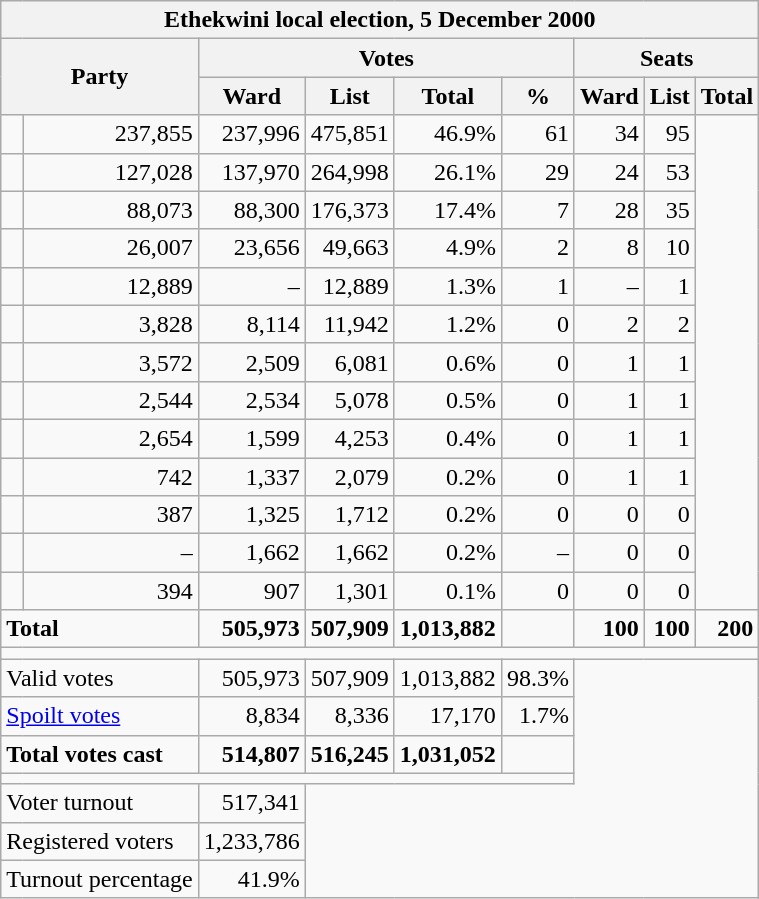<table class=wikitable style="text-align:right">
<tr>
<th colspan="9" align="center">Ethekwini local election, 5 December 2000</th>
</tr>
<tr>
<th rowspan="2" colspan="2">Party</th>
<th colspan="4" align="center">Votes</th>
<th colspan="3" align="center">Seats</th>
</tr>
<tr>
<th>Ward</th>
<th>List</th>
<th>Total</th>
<th>%</th>
<th>Ward</th>
<th>List</th>
<th>Total</th>
</tr>
<tr>
<td></td>
<td>237,855</td>
<td>237,996</td>
<td>475,851</td>
<td>46.9%</td>
<td>61</td>
<td>34</td>
<td>95</td>
</tr>
<tr>
<td></td>
<td>127,028</td>
<td>137,970</td>
<td>264,998</td>
<td>26.1%</td>
<td>29</td>
<td>24</td>
<td>53</td>
</tr>
<tr>
<td></td>
<td>88,073</td>
<td>88,300</td>
<td>176,373</td>
<td>17.4%</td>
<td>7</td>
<td>28</td>
<td>35</td>
</tr>
<tr>
<td></td>
<td>26,007</td>
<td>23,656</td>
<td>49,663</td>
<td>4.9%</td>
<td>2</td>
<td>8</td>
<td>10</td>
</tr>
<tr>
<td></td>
<td>12,889</td>
<td>–</td>
<td>12,889</td>
<td>1.3%</td>
<td>1</td>
<td>–</td>
<td>1</td>
</tr>
<tr>
<td></td>
<td>3,828</td>
<td>8,114</td>
<td>11,942</td>
<td>1.2%</td>
<td>0</td>
<td>2</td>
<td>2</td>
</tr>
<tr>
<td></td>
<td>3,572</td>
<td>2,509</td>
<td>6,081</td>
<td>0.6%</td>
<td>0</td>
<td>1</td>
<td>1</td>
</tr>
<tr>
<td></td>
<td>2,544</td>
<td>2,534</td>
<td>5,078</td>
<td>0.5%</td>
<td>0</td>
<td>1</td>
<td>1</td>
</tr>
<tr>
<td></td>
<td>2,654</td>
<td>1,599</td>
<td>4,253</td>
<td>0.4%</td>
<td>0</td>
<td>1</td>
<td>1</td>
</tr>
<tr>
<td></td>
<td>742</td>
<td>1,337</td>
<td>2,079</td>
<td>0.2%</td>
<td>0</td>
<td>1</td>
<td>1</td>
</tr>
<tr>
<td></td>
<td>387</td>
<td>1,325</td>
<td>1,712</td>
<td>0.2%</td>
<td>0</td>
<td>0</td>
<td>0</td>
</tr>
<tr>
<td></td>
<td>–</td>
<td>1,662</td>
<td>1,662</td>
<td>0.2%</td>
<td>–</td>
<td>0</td>
<td>0</td>
</tr>
<tr>
<td></td>
<td>394</td>
<td>907</td>
<td>1,301</td>
<td>0.1%</td>
<td>0</td>
<td>0</td>
<td>0</td>
</tr>
<tr>
<td colspan="2" style="text-align:left"><strong>Total</strong></td>
<td><strong>505,973</strong></td>
<td><strong>507,909</strong></td>
<td><strong>1,013,882</strong></td>
<td></td>
<td><strong>100</strong></td>
<td><strong>100</strong></td>
<td><strong>200</strong></td>
</tr>
<tr>
<td colspan="9"></td>
</tr>
<tr>
<td colspan="2" style="text-align:left">Valid votes</td>
<td>505,973</td>
<td>507,909</td>
<td>1,013,882</td>
<td>98.3%</td>
</tr>
<tr>
<td colspan="2" style="text-align:left"><a href='#'>Spoilt votes</a></td>
<td>8,834</td>
<td>8,336</td>
<td>17,170</td>
<td>1.7%</td>
</tr>
<tr>
<td colspan="2" style="text-align:left"><strong>Total votes cast</strong></td>
<td><strong>514,807</strong></td>
<td><strong>516,245</strong></td>
<td><strong>1,031,052</strong></td>
<td></td>
</tr>
<tr>
<td colspan="6"></td>
</tr>
<tr>
<td colspan="2" style="text-align:left">Voter turnout</td>
<td>517,341</td>
</tr>
<tr>
<td colspan="2" style="text-align:left">Registered voters</td>
<td>1,233,786</td>
</tr>
<tr>
<td colspan="2" style="text-align:left">Turnout percentage</td>
<td>41.9%</td>
</tr>
</table>
